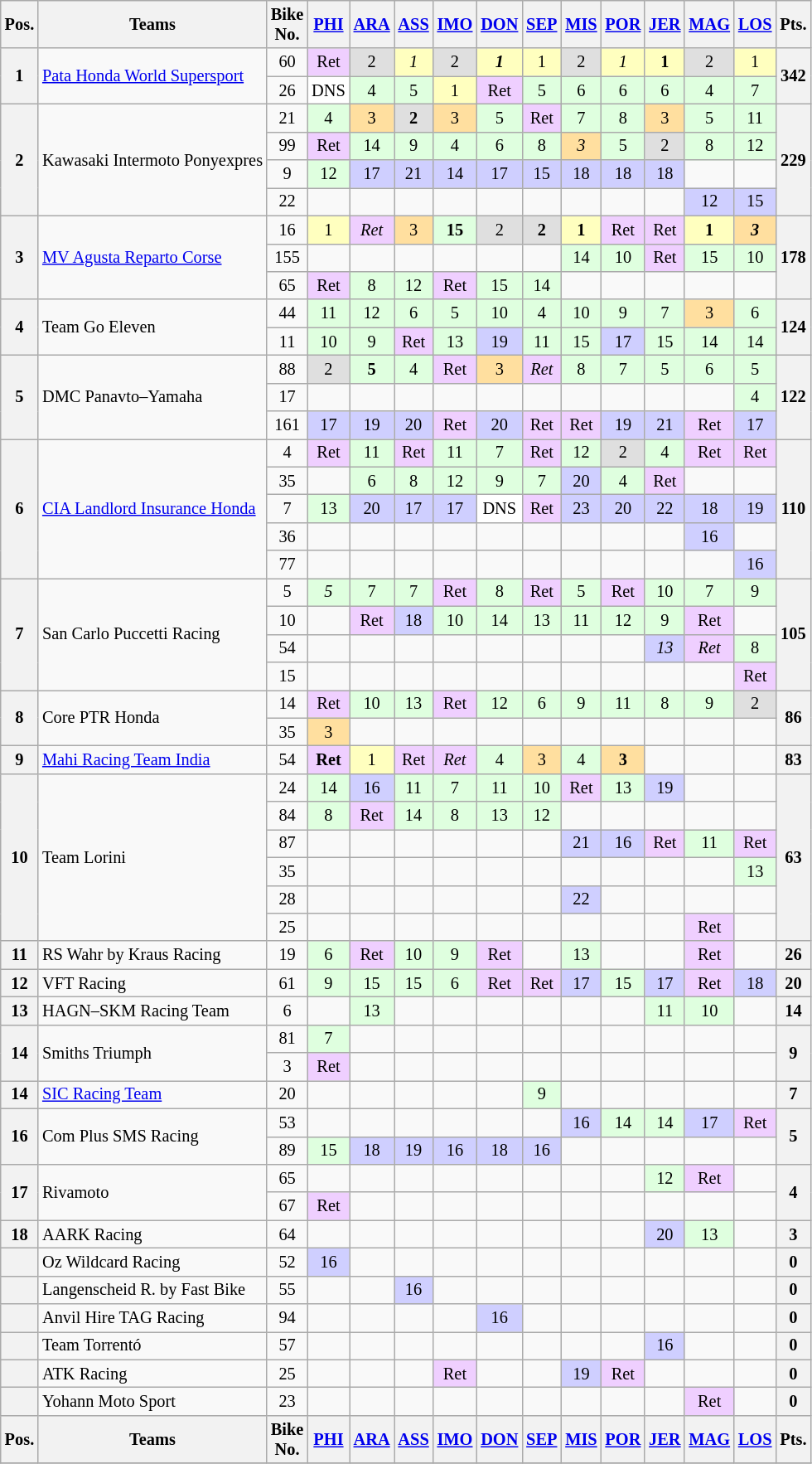<table class="wikitable" style="font-size:85%; text-align:center;">
<tr>
<th>Pos.</th>
<th>Teams</th>
<th>Bike<br>No.</th>
<th><a href='#'>PHI</a><br></th>
<th><a href='#'>ARA</a><br></th>
<th><a href='#'>ASS</a><br></th>
<th><a href='#'>IMO</a><br></th>
<th><a href='#'>DON</a><br></th>
<th><a href='#'>SEP</a><br></th>
<th><a href='#'>MIS</a><br></th>
<th><a href='#'>POR</a><br></th>
<th><a href='#'>JER</a><br></th>
<th><a href='#'>MAG</a><br></th>
<th><a href='#'>LOS</a><br></th>
<th>Pts.</th>
</tr>
<tr>
<th rowspan="2">1</th>
<td rowspan="2" align="left"> <a href='#'>Pata Honda World Supersport</a></td>
<td>60</td>
<td style="background:#efcfff;">Ret</td>
<td style="background:#dfdfdf;">2</td>
<td style="background:#ffffbf;"><em>1</em></td>
<td style="background:#dfdfdf;">2</td>
<td style="background:#ffffbf;"><strong><em>1</em></strong></td>
<td style="background:#ffffbf;">1</td>
<td style="background:#dfdfdf;">2</td>
<td style="background:#ffffbf;"><em>1</em></td>
<td style="background:#ffffbf;"><strong>1</strong></td>
<td style="background:#dfdfdf;">2</td>
<td style="background:#ffffbf;">1</td>
<th rowspan="2">342</th>
</tr>
<tr>
<td>26</td>
<td style="background:#ffffff;">DNS</td>
<td style="background:#dfffdf;">4</td>
<td style="background:#dfffdf;">5</td>
<td style="background:#ffffbf;">1</td>
<td style="background:#efcfff;">Ret</td>
<td style="background:#dfffdf;">5</td>
<td style="background:#dfffdf;">6</td>
<td style="background:#dfffdf;">6</td>
<td style="background:#dfffdf;">6</td>
<td style="background:#dfffdf;">4</td>
<td style="background:#dfffdf;">7</td>
</tr>
<tr>
<th rowspan="4">2</th>
<td rowspan="4" align="left"> Kawasaki Intermoto Ponyexpres</td>
<td>21</td>
<td style="background:#dfffdf;">4</td>
<td style="background:#ffdf9f;">3</td>
<td style="background:#dfdfdf;"><strong>2</strong></td>
<td style="background:#ffdf9f;">3</td>
<td style="background:#dfffdf;">5</td>
<td style="background:#efcfff;">Ret</td>
<td style="background:#dfffdf;">7</td>
<td style="background:#dfffdf;">8</td>
<td style="background:#ffdf9f;">3</td>
<td style="background:#dfffdf;">5</td>
<td style="background:#dfffdf;">11</td>
<th rowspan="4">229</th>
</tr>
<tr>
<td>99</td>
<td style="background:#efcfff;">Ret</td>
<td style="background:#dfffdf;">14</td>
<td style="background:#dfffdf;">9</td>
<td style="background:#dfffdf;">4</td>
<td style="background:#dfffdf;">6</td>
<td style="background:#dfffdf;">8</td>
<td style="background:#ffdf9f;"><em>3</em></td>
<td style="background:#dfffdf;">5</td>
<td style="background:#dfdfdf;">2</td>
<td style="background:#dfffdf;">8</td>
<td style="background:#dfffdf;">12</td>
</tr>
<tr>
<td>9</td>
<td style="background:#dfffdf;">12</td>
<td style="background:#cfcfff;">17</td>
<td style="background:#cfcfff;">21</td>
<td style="background:#cfcfff;">14</td>
<td style="background:#cfcfff;">17</td>
<td style="background:#cfcfff;">15</td>
<td style="background:#cfcfff;">18</td>
<td style="background:#cfcfff;">18</td>
<td style="background:#cfcfff;">18</td>
<td></td>
<td></td>
</tr>
<tr>
<td>22</td>
<td></td>
<td></td>
<td></td>
<td></td>
<td></td>
<td></td>
<td></td>
<td></td>
<td></td>
<td style="background:#cfcfff;">12</td>
<td style="background:#cfcfff;">15</td>
</tr>
<tr>
<th rowspan="3">3</th>
<td rowspan="3" align="left"> <a href='#'>MV Agusta Reparto Corse</a></td>
<td>16</td>
<td style="background:#ffffbf;">1</td>
<td style="background:#efcfff;"><em>Ret</em></td>
<td style="background:#ffdf9f;">3</td>
<td style="background:#dfffdf;"><strong>15</strong></td>
<td style="background:#dfdfdf;">2</td>
<td style="background:#dfdfdf;"><strong>2</strong></td>
<td style="background:#ffffbf;"><strong>1</strong></td>
<td style="background:#efcfff;">Ret</td>
<td style="background:#efcfff;">Ret</td>
<td style="background:#ffffbf;"><strong>1</strong></td>
<td style="background:#ffdf9f;"><strong><em>3</em></strong></td>
<th rowspan="3">178</th>
</tr>
<tr>
<td>155</td>
<td></td>
<td></td>
<td></td>
<td></td>
<td></td>
<td></td>
<td style="background:#dfffdf;">14</td>
<td style="background:#dfffdf;">10</td>
<td style="background:#efcfff;">Ret</td>
<td style="background:#dfffdf;">15</td>
<td style="background:#dfffdf;">10</td>
</tr>
<tr>
<td>65</td>
<td style="background:#efcfff;">Ret</td>
<td style="background:#dfffdf;">8</td>
<td style="background:#dfffdf;">12</td>
<td style="background:#efcfff;">Ret</td>
<td style="background:#dfffdf;">15</td>
<td style="background:#dfffdf;">14</td>
<td></td>
<td></td>
<td></td>
<td></td>
<td></td>
</tr>
<tr>
<th rowspan="2">4</th>
<td rowspan="2" align="left"> Team Go Eleven</td>
<td>44</td>
<td style="background:#dfffdf;">11</td>
<td style="background:#dfffdf;">12</td>
<td style="background:#dfffdf;">6</td>
<td style="background:#dfffdf;">5</td>
<td style="background:#dfffdf;">10</td>
<td style="background:#dfffdf;">4</td>
<td style="background:#dfffdf;">10</td>
<td style="background:#dfffdf;">9</td>
<td style="background:#dfffdf;">7</td>
<td style="background:#ffdf9f;">3</td>
<td style="background:#dfffdf;">6</td>
<th rowspan="2">124</th>
</tr>
<tr>
<td>11</td>
<td style="background:#dfffdf;">10</td>
<td style="background:#dfffdf;">9</td>
<td style="background:#efcfff;">Ret</td>
<td style="background:#dfffdf;">13</td>
<td style="background:#cfcfff;">19</td>
<td style="background:#dfffdf;">11</td>
<td style="background:#dfffdf;">15</td>
<td style="background:#cfcfff;">17</td>
<td style="background:#dfffdf;">15</td>
<td style="background:#dfffdf;">14</td>
<td style="background:#dfffdf;">14</td>
</tr>
<tr>
<th rowspan="3">5</th>
<td rowspan="3" align="left"> DMC Panavto–Yamaha</td>
<td>88</td>
<td style="background:#dfdfdf;">2</td>
<td style="background:#dfffdf;"><strong>5</strong></td>
<td style="background:#dfffdf;">4</td>
<td style="background:#efcfff;">Ret</td>
<td style="background:#ffdf9f;">3</td>
<td style="background:#efcfff;"><em>Ret</em></td>
<td style="background:#dfffdf;">8</td>
<td style="background:#dfffdf;">7</td>
<td style="background:#dfffdf;">5</td>
<td style="background:#dfffdf;">6</td>
<td style="background:#dfffdf;">5</td>
<th rowspan="3">122</th>
</tr>
<tr>
<td>17</td>
<td></td>
<td></td>
<td></td>
<td></td>
<td></td>
<td></td>
<td></td>
<td></td>
<td></td>
<td></td>
<td style="background:#dfffdf;">4</td>
</tr>
<tr>
<td>161</td>
<td style="background:#cfcfff;">17</td>
<td style="background:#cfcfff;">19</td>
<td style="background:#cfcfff;">20</td>
<td style="background:#efcfff;">Ret</td>
<td style="background:#cfcfff;">20</td>
<td style="background:#efcfff;">Ret</td>
<td style="background:#efcfff;">Ret</td>
<td style="background:#cfcfff;">19</td>
<td style="background:#cfcfff;">21</td>
<td style="background:#efcfff;">Ret</td>
<td style="background:#cfcfff;">17</td>
</tr>
<tr>
<th rowspan="5">6</th>
<td rowspan="5" align="left"> <a href='#'>CIA Landlord Insurance Honda</a></td>
<td>4</td>
<td style="background:#efcfff;">Ret</td>
<td style="background:#dfffdf;">11</td>
<td style="background:#efcfff;">Ret</td>
<td style="background:#dfffdf;">11</td>
<td style="background:#dfffdf;">7</td>
<td style="background:#efcfff;">Ret</td>
<td style="background:#dfffdf;">12</td>
<td style="background:#dfdfdf;">2</td>
<td style="background:#dfffdf;">4</td>
<td style="background:#efcfff;">Ret</td>
<td style="background:#efcfff;">Ret</td>
<th rowspan="5">110</th>
</tr>
<tr>
<td>35</td>
<td></td>
<td style="background:#dfffdf;">6</td>
<td style="background:#dfffdf;">8</td>
<td style="background:#dfffdf;">12</td>
<td style="background:#dfffdf;">9</td>
<td style="background:#dfffdf;">7</td>
<td style="background:#cfcfff;">20</td>
<td style="background:#dfffdf;">4</td>
<td style="background:#efcfff;">Ret</td>
<td></td>
<td></td>
</tr>
<tr>
<td>7</td>
<td style="background:#dfffdf;">13</td>
<td style="background:#cfcfff;">20</td>
<td style="background:#cfcfff;">17</td>
<td style="background:#cfcfff;">17</td>
<td style="background:#ffffff;">DNS</td>
<td style="background:#efcfff;">Ret</td>
<td style="background:#cfcfff;">23</td>
<td style="background:#cfcfff;">20</td>
<td style="background:#cfcfff;">22</td>
<td style="background:#cfcfff;">18</td>
<td style="background:#cfcfff;">19</td>
</tr>
<tr>
<td>36</td>
<td></td>
<td></td>
<td></td>
<td></td>
<td></td>
<td></td>
<td></td>
<td></td>
<td></td>
<td style="background:#cfcfff;">16</td>
<td></td>
</tr>
<tr>
<td>77</td>
<td></td>
<td></td>
<td></td>
<td></td>
<td></td>
<td></td>
<td></td>
<td></td>
<td></td>
<td></td>
<td style="background:#cfcfff;">16</td>
</tr>
<tr>
<th rowspan="4">7</th>
<td rowspan="4" align="left"> San Carlo Puccetti Racing</td>
<td>5</td>
<td style="background:#dfffdf;"><em>5</em></td>
<td style="background:#dfffdf;">7</td>
<td style="background:#dfffdf;">7</td>
<td style="background:#efcfff;">Ret</td>
<td style="background:#dfffdf;">8</td>
<td style="background:#efcfff;">Ret</td>
<td style="background:#dfffdf;">5</td>
<td style="background:#efcfff;">Ret</td>
<td style="background:#dfffdf;">10</td>
<td style="background:#dfffdf;">7</td>
<td style="background:#dfffdf;">9</td>
<th rowspan="4">105</th>
</tr>
<tr>
<td>10</td>
<td></td>
<td style="background:#efcfff;">Ret</td>
<td style="background:#cfcfff;">18</td>
<td style="background:#dfffdf;">10</td>
<td style="background:#dfffdf;">14</td>
<td style="background:#dfffdf;">13</td>
<td style="background:#dfffdf;">11</td>
<td style="background:#dfffdf;">12</td>
<td style="background:#dfffdf;">9</td>
<td style="background:#efcfff;">Ret</td>
<td></td>
</tr>
<tr>
<td>54</td>
<td></td>
<td></td>
<td></td>
<td></td>
<td></td>
<td></td>
<td></td>
<td></td>
<td style="background:#cfcfff;"><em>13</em></td>
<td style="background:#efcfff;"><em>Ret</em></td>
<td style="background:#dfffdf;">8</td>
</tr>
<tr>
<td>15</td>
<td></td>
<td></td>
<td></td>
<td></td>
<td></td>
<td></td>
<td></td>
<td></td>
<td></td>
<td></td>
<td style="background:#efcfff;">Ret</td>
</tr>
<tr>
<th rowspan="2">8</th>
<td rowspan="2" align="left"> Core PTR Honda</td>
<td>14</td>
<td style="background:#efcfff;">Ret</td>
<td style="background:#dfffdf;">10</td>
<td style="background:#dfffdf;">13</td>
<td style="background:#efcfff;">Ret</td>
<td style="background:#dfffdf;">12</td>
<td style="background:#dfffdf;">6</td>
<td style="background:#dfffdf;">9</td>
<td style="background:#dfffdf;">11</td>
<td style="background:#dfffdf;">8</td>
<td style="background:#dfffdf;">9</td>
<td style="background:#dfdfdf;">2</td>
<th rowspan="2">86</th>
</tr>
<tr>
<td>35</td>
<td style="background:#ffdf9f;">3</td>
<td></td>
<td></td>
<td></td>
<td></td>
<td></td>
<td></td>
<td></td>
<td></td>
<td></td>
<td></td>
</tr>
<tr>
<th>9</th>
<td align="left"> <a href='#'>Mahi Racing Team India</a></td>
<td>54</td>
<td style="background:#efcfff;"><strong>Ret</strong></td>
<td style="background:#ffffbf;">1</td>
<td style="background:#efcfff;">Ret</td>
<td style="background:#efcfff;"><em>Ret</em></td>
<td style="background:#dfffdf;">4</td>
<td style="background:#ffdf9f;">3</td>
<td style="background:#dfffdf;">4</td>
<td style="background:#ffdf9f;"><strong>3</strong></td>
<td></td>
<td></td>
<td></td>
<th>83</th>
</tr>
<tr>
<th rowspan="6">10</th>
<td rowspan="6" align="left"> Team Lorini</td>
<td>24</td>
<td style="background:#dfffdf;">14</td>
<td style="background:#cfcfff;">16</td>
<td style="background:#dfffdf;">11</td>
<td style="background:#dfffdf;">7</td>
<td style="background:#dfffdf;">11</td>
<td style="background:#dfffdf;">10</td>
<td style="background:#efcfff;">Ret</td>
<td style="background:#dfffdf;">13</td>
<td style="background:#cfcfff;">19</td>
<td></td>
<td></td>
<th rowspan="6">63</th>
</tr>
<tr>
<td>84</td>
<td style="background:#dfffdf;">8</td>
<td style="background:#efcfff;">Ret</td>
<td style="background:#dfffdf;">14</td>
<td style="background:#dfffdf;">8</td>
<td style="background:#dfffdf;">13</td>
<td style="background:#dfffdf;">12</td>
<td></td>
<td></td>
<td></td>
<td></td>
<td></td>
</tr>
<tr>
<td>87</td>
<td></td>
<td></td>
<td></td>
<td></td>
<td></td>
<td></td>
<td style="background:#cfcfff;">21</td>
<td style="background:#cfcfff;">16</td>
<td style="background:#efcfff;">Ret</td>
<td style="background:#dfffdf;">11</td>
<td style="background:#efcfff;">Ret</td>
</tr>
<tr>
<td>35</td>
<td></td>
<td></td>
<td></td>
<td></td>
<td></td>
<td></td>
<td></td>
<td></td>
<td></td>
<td></td>
<td style="background:#dfffdf;">13</td>
</tr>
<tr>
<td>28</td>
<td></td>
<td></td>
<td></td>
<td></td>
<td></td>
<td></td>
<td style="background:#cfcfff;">22</td>
<td></td>
<td></td>
<td></td>
<td></td>
</tr>
<tr>
<td>25</td>
<td></td>
<td></td>
<td></td>
<td></td>
<td></td>
<td></td>
<td></td>
<td></td>
<td></td>
<td style="background:#efcfff;">Ret</td>
<td></td>
</tr>
<tr>
<th>11</th>
<td align="left"> RS Wahr by Kraus Racing</td>
<td>19</td>
<td style="background:#dfffdf;">6</td>
<td style="background:#efcfff;">Ret</td>
<td style="background:#dfffdf;">10</td>
<td style="background:#dfffdf;">9</td>
<td style="background:#efcfff;">Ret</td>
<td></td>
<td style="background:#dfffdf;">13</td>
<td></td>
<td></td>
<td style="background:#efcfff;">Ret</td>
<td></td>
<th>26</th>
</tr>
<tr>
<th>12</th>
<td align="left"> VFT Racing</td>
<td>61</td>
<td style="background:#dfffdf;">9</td>
<td style="background:#dfffdf;">15</td>
<td style="background:#dfffdf;">15</td>
<td style="background:#dfffdf;">6</td>
<td style="background:#efcfff;">Ret</td>
<td style="background:#efcfff;">Ret</td>
<td style="background:#cfcfff;">17</td>
<td style="background:#dfffdf;">15</td>
<td style="background:#cfcfff;">17</td>
<td style="background:#efcfff;">Ret</td>
<td style="background:#cfcfff;">18</td>
<th>20</th>
</tr>
<tr>
<th>13</th>
<td align="left"> HAGN–SKM Racing Team</td>
<td>6</td>
<td></td>
<td style="background:#dfffdf;">13</td>
<td></td>
<td></td>
<td></td>
<td></td>
<td></td>
<td></td>
<td style="background:#dfffdf;">11</td>
<td style="background:#dfffdf;">10</td>
<td></td>
<th>14</th>
</tr>
<tr>
<th rowspan="2">14</th>
<td rowspan="2" align="left"> Smiths Triumph</td>
<td>81</td>
<td style="background:#dfffdf;">7</td>
<td></td>
<td></td>
<td></td>
<td></td>
<td></td>
<td></td>
<td></td>
<td></td>
<td></td>
<td></td>
<th rowspan="2">9</th>
</tr>
<tr>
<td>3</td>
<td style="background:#efcfff;">Ret</td>
<td></td>
<td></td>
<td></td>
<td></td>
<td></td>
<td></td>
<td></td>
<td></td>
<td></td>
<td></td>
</tr>
<tr>
<th>14</th>
<td align="left"> <a href='#'>SIC Racing Team</a></td>
<td>20</td>
<td></td>
<td></td>
<td></td>
<td></td>
<td></td>
<td style="background:#dfffdf;">9</td>
<td></td>
<td></td>
<td></td>
<td></td>
<td></td>
<th>7</th>
</tr>
<tr>
<th rowspan="2">16</th>
<td rowspan="2" align="left"> Com Plus SMS Racing</td>
<td>53</td>
<td></td>
<td></td>
<td></td>
<td></td>
<td></td>
<td></td>
<td style="background:#cfcfff;">16</td>
<td style="background:#dfffdf;">14</td>
<td style="background:#dfffdf;">14</td>
<td style="background:#cfcfff;">17</td>
<td style="background:#efcfff;">Ret</td>
<th rowspan="2">5</th>
</tr>
<tr>
<td>89</td>
<td style="background:#dfffdf;">15</td>
<td style="background:#cfcfff;">18</td>
<td style="background:#cfcfff;">19</td>
<td style="background:#cfcfff;">16</td>
<td style="background:#cfcfff;">18</td>
<td style="background:#cfcfff;">16</td>
<td></td>
<td></td>
<td></td>
<td></td>
<td></td>
</tr>
<tr>
<th rowspan="2">17</th>
<td rowspan="2" align="left"> Rivamoto</td>
<td>65</td>
<td></td>
<td></td>
<td></td>
<td></td>
<td></td>
<td></td>
<td></td>
<td></td>
<td style="background:#dfffdf;">12</td>
<td style="background:#efcfff;">Ret</td>
<td></td>
<th rowspan="2">4</th>
</tr>
<tr>
<td>67</td>
<td style="background:#efcfff;">Ret</td>
<td></td>
<td></td>
<td></td>
<td></td>
<td></td>
<td></td>
<td></td>
<td></td>
<td></td>
<td></td>
</tr>
<tr>
<th>18</th>
<td align="left"> AARK Racing</td>
<td>64</td>
<td></td>
<td></td>
<td></td>
<td></td>
<td></td>
<td></td>
<td></td>
<td></td>
<td style="background:#cfcfff;">20</td>
<td style="background:#dfffdf;">13</td>
<td></td>
<th>3</th>
</tr>
<tr>
<th></th>
<td align="left"> Oz Wildcard Racing</td>
<td>52</td>
<td style="background:#cfcfff;">16</td>
<td></td>
<td></td>
<td></td>
<td></td>
<td></td>
<td></td>
<td></td>
<td></td>
<td></td>
<td></td>
<th>0</th>
</tr>
<tr>
<th></th>
<td align="left"> Langenscheid R. by Fast Bike</td>
<td>55</td>
<td></td>
<td></td>
<td style="background:#cfcfff;">16</td>
<td></td>
<td></td>
<td></td>
<td></td>
<td></td>
<td></td>
<td></td>
<td></td>
<th>0</th>
</tr>
<tr>
<th></th>
<td align="left"> Anvil Hire TAG Racing</td>
<td>94</td>
<td></td>
<td></td>
<td></td>
<td></td>
<td style="background:#cfcfff;">16</td>
<td></td>
<td></td>
<td></td>
<td></td>
<td></td>
<td></td>
<th>0</th>
</tr>
<tr>
<th></th>
<td align="left"> Team Torrentó</td>
<td>57</td>
<td></td>
<td></td>
<td></td>
<td></td>
<td></td>
<td></td>
<td></td>
<td></td>
<td style="background:#cfcfff;">16</td>
<td></td>
<td></td>
<th>0</th>
</tr>
<tr>
<th></th>
<td align="left"> ATK Racing</td>
<td>25</td>
<td></td>
<td></td>
<td></td>
<td style="background:#efcfff;">Ret</td>
<td></td>
<td></td>
<td style="background:#cfcfff;">19</td>
<td style="background:#efcfff;">Ret</td>
<td></td>
<td></td>
<td></td>
<th>0</th>
</tr>
<tr>
<th></th>
<td align="left"> Yohann Moto Sport</td>
<td>23</td>
<td></td>
<td></td>
<td></td>
<td></td>
<td></td>
<td></td>
<td></td>
<td></td>
<td></td>
<td style="background:#efcfff;">Ret</td>
<td></td>
<th>0</th>
</tr>
<tr>
<th>Pos.</th>
<th>Teams</th>
<th>Bike<br>No.</th>
<th><a href='#'>PHI</a><br></th>
<th><a href='#'>ARA</a><br></th>
<th><a href='#'>ASS</a><br></th>
<th><a href='#'>IMO</a><br></th>
<th><a href='#'>DON</a><br></th>
<th><a href='#'>SEP</a><br></th>
<th><a href='#'>MIS</a><br></th>
<th><a href='#'>POR</a><br></th>
<th><a href='#'>JER</a><br></th>
<th><a href='#'>MAG</a><br></th>
<th><a href='#'>LOS</a><br></th>
<th>Pts.</th>
</tr>
<tr>
</tr>
</table>
